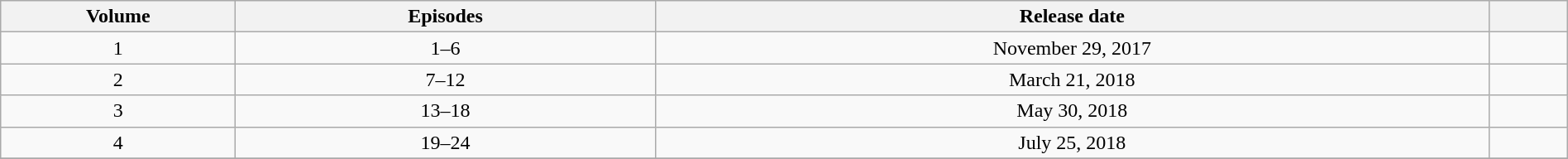<table class="wikitable" style="text-align:center; width: 100%;">
<tr>
<th width="15%">Volume</th>
<th>Episodes</th>
<th>Release date</th>
<th width="5%"></th>
</tr>
<tr>
<td>1</td>
<td>1–6</td>
<td>November 29, 2017</td>
<td></td>
</tr>
<tr>
<td>2</td>
<td>7–12</td>
<td>March 21, 2018</td>
<td></td>
</tr>
<tr>
<td>3</td>
<td>13–18</td>
<td>May 30, 2018</td>
<td></td>
</tr>
<tr>
<td>4</td>
<td>19–24</td>
<td>July 25, 2018</td>
<td></td>
</tr>
<tr>
</tr>
</table>
